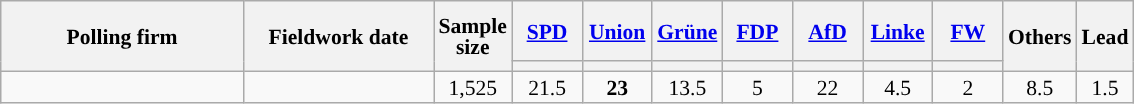<table class="wikitable sortable mw-datatable mw-collapsible" style="text-align:center;font-size:90%;line-height:14px;">
<tr style="height:40px;">
<th style="width:155px;" rowspan="2">Polling firm</th>
<th style="width:120px;" rowspan="2">Fieldwork date</th>
<th style="width: 35px;" rowspan="2">Sample<br>size</th>
<th class="unsortable" style="width:40px;"><a href='#'>SPD</a></th>
<th class="unsortable" style="width:40px;"><a href='#'>Union</a></th>
<th class="unsortable" style="width:40px;"><a href='#'>Grüne</a></th>
<th class="unsortable" style="width:40px;"><a href='#'>FDP</a></th>
<th class="unsortable" style="width:40px;"><a href='#'>AfD</a></th>
<th class="unsortable" style="width:40px;"><a href='#'>Linke</a></th>
<th class="unsortable" style="width:40px;"><a href='#'>FW</a></th>
<th class="unsortable" style="width:30px;" rowspan="2">Others</th>
<th style="width:30px;" rowspan="2">Lead</th>
</tr>
<tr>
<th style="background:"></th>
<th style="background:"></th>
<th style="background:"></th>
<th style="background:"></th>
<th style="background:"></th>
<th style="background:"></th>
<th style="background:"></th>
</tr>
<tr>
<td></td>
<td></td>
<td>1,525</td>
<td>21.5</td>
<td><strong>23</strong></td>
<td>13.5</td>
<td>5</td>
<td>22</td>
<td>4.5</td>
<td>2</td>
<td>8.5</td>
<td style="background:">1.5</td>
</tr>
</table>
